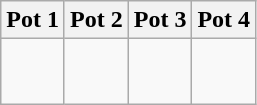<table class=wikitable>
<tr>
<th>Pot 1</th>
<th>Pot 2</th>
<th>Pot 3</th>
<th>Pot 4</th>
</tr>
<tr>
<td><br><br></td>
<td><br><br></td>
<td><br><br></td>
<td><br><br></td>
</tr>
</table>
